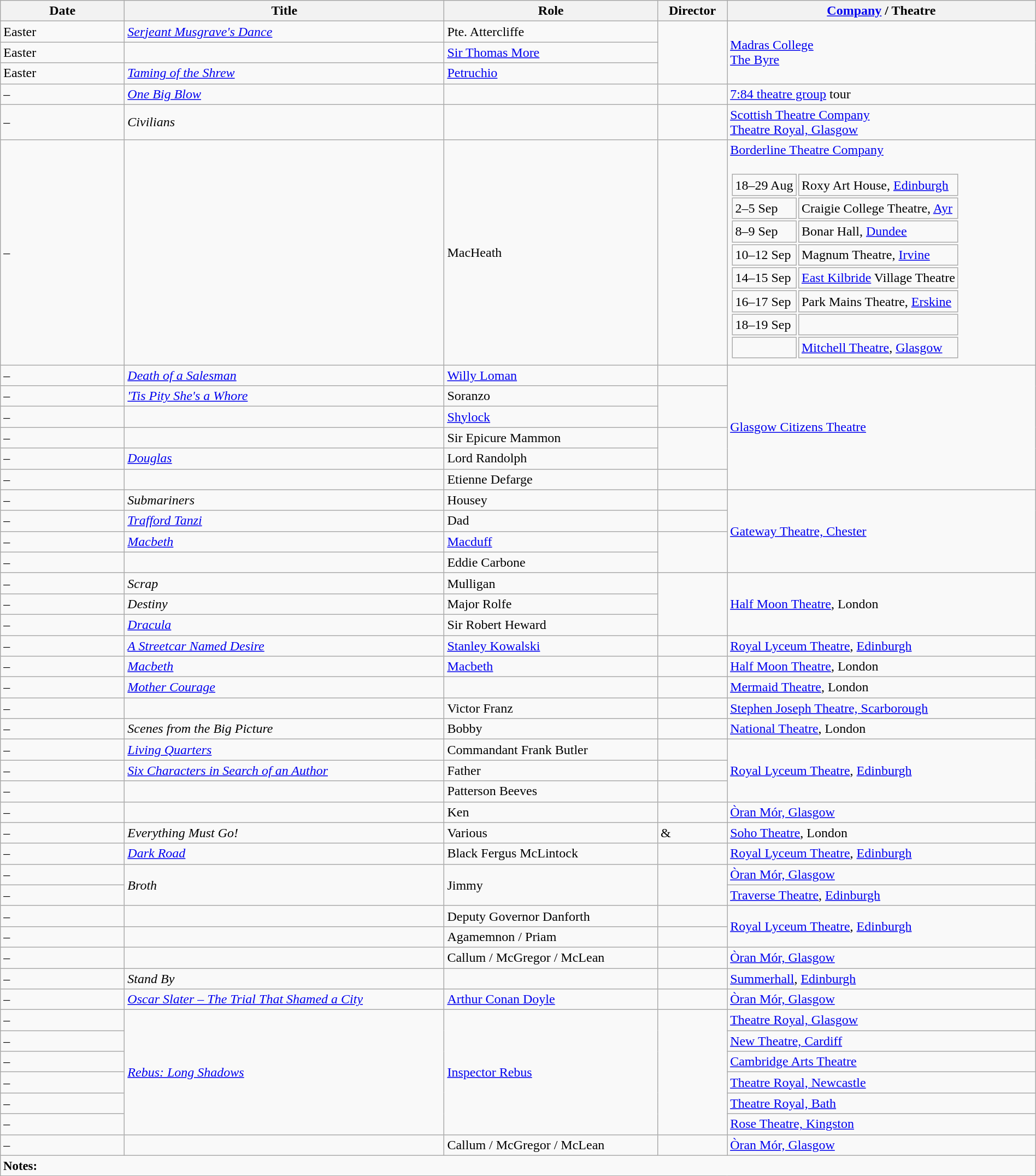<table class="wikitable sortable" style="width:100%">
<tr>
<th style="width: 9em">Date</th>
<th>Title</th>
<th>Role</th>
<th>Director</th>
<th><a href='#'>Company</a> / Theatre<br></th>
</tr>
<tr id="Serjeant Musgrave's Dance">
<td>Easter </td>
<td><em><a href='#'>Serjeant Musgrave's Dance</a></em> </td>
<td>Pte. Attercliffe</td>
<td rowspan="3"></td>
<td rowspan="3"><a href='#'>Madras College</a><br><a href='#'>The Byre</a></td>
</tr>
<tr id="A Man For All Seasons">
<td>Easter </td>
<td><em></em> </td>
<td><a href='#'>Sir Thomas More</a></td>
</tr>
<tr id="Taming of the Shrew">
<td>Easter </td>
<td><em><a href='#'>Taming of the Shrew</a></em> </td>
<td><a href='#'>Petruchio</a></td>
</tr>
<tr id="One Big Blow">
<td> – </td>
<td><em><a href='#'>One Big Blow</a></em> </td>
<td></td>
<td></td>
<td><a href='#'>7:84 theatre group</a> tour</td>
</tr>
<tr id="Civilians">
<td> – </td>
<td><em>Civilians</em></td>
<td></td>
<td></td>
<td><a href='#'>Scottish Theatre Company</a><br><a href='#'>Theatre Royal, Glasgow</a></td>
</tr>
<tr id="The Threepenny Opera">
<td> – </td>
<td><em></em> </td>
<td>MacHeath</td>
<td></td>
<td><a href='#'>Borderline Theatre Company</a><br><br><table class="mw-collapsible mw-collapsed">
<tr>
<td>18–29 Aug</td>
<td>Roxy Art House, <a href='#'>Edinburgh</a></td>
</tr>
<tr>
<td>2–5 Sep</td>
<td>Craigie College Theatre, <a href='#'>Ayr</a></td>
</tr>
<tr>
<td>8–9 Sep</td>
<td>Bonar Hall, <a href='#'>Dundee</a></td>
</tr>
<tr>
<td>10–12 Sep</td>
<td>Magnum Theatre, <a href='#'>Irvine</a></td>
</tr>
<tr>
<td>14–15 Sep</td>
<td><a href='#'>East Kilbride</a> Village Theatre</td>
</tr>
<tr>
<td>16–17 Sep</td>
<td>Park Mains Theatre, <a href='#'>Erskine</a></td>
</tr>
<tr>
<td>18–19 Sep</td>
<td></td>
</tr>
<tr>
<td></td>
<td><a href='#'>Mitchell Theatre</a>, <a href='#'>Glasgow</a></td>
</tr>
<tr>
</tr>
</table>
</td>
</tr>
<tr id="Death of a Salesman">
<td> – </td>
<td><em><a href='#'>Death of a Salesman</a></em></td>
<td><a href='#'>Willy Loman</a></td>
<td></td>
<td rowspan="6"><a href='#'>Glasgow Citizens Theatre</a></td>
</tr>
<tr id="'Tis Pity She's a Whore">
<td> – </td>
<td><em><a href='#'>'Tis Pity She's a Whore</a></em></td>
<td>Soranzo</td>
<td rowspan="2"></td>
</tr>
<tr id="The Merchant of Venice">
<td> – </td>
<td><em></em> </td>
<td><a href='#'>Shylock</a></td>
</tr>
<tr id="The Alchemist">
<td> – </td>
<td><em></em></td>
<td>Sir Epicure Mammon</td>
<td rowspan="2"></td>
</tr>
<tr id="Douglas">
<td> – </td>
<td><em><a href='#'>Douglas</a></em></td>
<td>Lord Randolph</td>
</tr>
<tr id="A Tale of Two Cities">
<td> – </td>
<td><em></em></td>
<td>Etienne Defarge</td>
<td></td>
</tr>
<tr id="Submariners">
<td> – </td>
<td><em>Submariners</em> </td>
<td>Housey</td>
<td></td>
<td rowspan="4"><a href='#'>Gateway Theatre, Chester</a></td>
</tr>
<tr id="Trafford Tanzi">
<td> – </td>
<td><em><a href='#'>Trafford Tanzi</a></em> </td>
<td>Dad</td>
<td></td>
</tr>
<tr id="Macbeth">
<td> – </td>
<td><em><a href='#'>Macbeth</a></em> </td>
<td><a href='#'>Macduff</a></td>
<td rowspan="2"></td>
</tr>
<tr id="A View from the Bridge">
<td> – </td>
<td><em></em></td>
<td>Eddie Carbone</td>
</tr>
<tr id="Scrap">
<td> – </td>
<td><em>Scrap</em> </td>
<td>Mulligan</td>
<td rowspan="3"></td>
<td rowspan="3"><a href='#'>Half Moon Theatre</a>, London</td>
</tr>
<tr id="Destiny">
<td> – </td>
<td><em>Destiny</em> </td>
<td>Major Rolfe</td>
</tr>
<tr id="Dracula">
<td> – </td>
<td><em><a href='#'>Dracula</a></em> </td>
<td>Sir Robert Heward</td>
</tr>
<tr id="A Streetcar Named Desire">
<td> – </td>
<td><em><a href='#'>A Streetcar Named Desire</a></em> </td>
<td><a href='#'>Stanley Kowalski</a></td>
<td></td>
<td><a href='#'>Royal Lyceum Theatre</a>, <a href='#'>Edinburgh</a></td>
</tr>
<tr id="Macbeth">
<td> – </td>
<td><em><a href='#'>Macbeth</a></em> </td>
<td><a href='#'>Macbeth</a></td>
<td></td>
<td><a href='#'>Half Moon Theatre</a>, London</td>
</tr>
<tr id="Mother Courage">
<td> – </td>
<td><em><a href='#'>Mother Courage</a></em></td>
<td></td>
<td></td>
<td><a href='#'>Mermaid Theatre</a>, London</td>
</tr>
<tr id="The Price">
<td> – </td>
<td><em></em></td>
<td>Victor Franz</td>
<td></td>
<td><a href='#'>Stephen Joseph Theatre, Scarborough</a></td>
</tr>
<tr id="Scenes from the Big Picture">
<td> – </td>
<td><em>Scenes from the Big Picture</em> </td>
<td>Bobby</td>
<td></td>
<td><a href='#'>National Theatre</a>, London</td>
</tr>
<tr id="Living Quarters">
<td> – </td>
<td><em><a href='#'>Living Quarters</a></em> </td>
<td>Commandant Frank Butler</td>
<td></td>
<td rowspan="3"><a href='#'>Royal Lyceum Theatre</a>, <a href='#'>Edinburgh</a></td>
</tr>
<tr id="Six Characters in Search of an Author">
<td> – </td>
<td><em><a href='#'>Six Characters in Search of an Author</a></em> </td>
<td>Father</td>
<td></td>
</tr>
<tr id="The Man Who Had All the Luck">
<td> – </td>
<td><em></em> </td>
<td>Patterson Beeves</td>
<td></td>
</tr>
<tr id="The Oddest Couple">
<td> – </td>
<td><em></em> </td>
<td>Ken</td>
<td></td>
<td><a href='#'>Òran Mór, Glasgow</a></td>
</tr>
<tr id="Everything Must Go!">
<td> – </td>
<td><em>Everything Must Go!</em> </td>
<td>Various</td>
<td> & </td>
<td><a href='#'>Soho Theatre</a>, London</td>
</tr>
<tr id="Dark Road">
<td> – </td>
<td><em><a href='#'>Dark Road</a></em> </td>
<td>Black Fergus McLintock</td>
<td></td>
<td><a href='#'>Royal Lyceum Theatre</a>, <a href='#'>Edinburgh</a></td>
</tr>
<tr id="Broth">
<td> – </td>
<td rowspan="2"><em>Broth</em> </td>
<td rowspan="2">Jimmy</td>
<td rowspan="2"></td>
<td><a href='#'>Òran Mór, Glasgow</a></td>
</tr>
<tr>
<td> – </td>
<td><a href='#'>Traverse Theatre</a>, <a href='#'>Edinburgh</a></td>
</tr>
<tr id="The Crucible">
<td> – </td>
<td><em></em> </td>
<td>Deputy Governor Danforth</td>
<td></td>
<td rowspan="2"><a href='#'>Royal Lyceum Theatre</a>, <a href='#'>Edinburgh</a></td>
</tr>
<tr id="The Iliad">
<td> – </td>
<td><em></em> </td>
<td>Agamemnon / Priam</td>
<td></td>
</tr>
<tr id="The Beaches of St Valery">
<td> – </td>
<td><em></em> </td>
<td>Callum / McGregor / McLean</td>
<td></td>
<td><a href='#'>Òran Mór, Glasgow</a></td>
</tr>
<tr id="Stand By">
<td> – </td>
<td><em>Stand By</em> </td>
<td></td>
<td></td>
<td><a href='#'>Summerhall</a>, <a href='#'>Edinburgh</a></td>
</tr>
<tr id="Oscar Slater – The Trial That Shamed a City">
<td> – </td>
<td><em><a href='#'>Oscar Slater – The Trial That Shamed a City</a></em> </td>
<td><a href='#'>Arthur Conan Doyle</a></td>
<td></td>
<td><a href='#'>Òran Mór, Glasgow</a></td>
</tr>
<tr id="Rebus: Long Shadows">
<td> – </td>
<td rowspan="6"><em><a href='#'>Rebus: Long Shadows</a></em> </td>
<td rowspan="6"><a href='#'>Inspector Rebus</a></td>
<td rowspan="6"></td>
<td><a href='#'>Theatre Royal, Glasgow</a></td>
</tr>
<tr>
<td> – </td>
<td><a href='#'>New Theatre, Cardiff</a></td>
</tr>
<tr>
<td> – </td>
<td><a href='#'>Cambridge Arts Theatre</a></td>
</tr>
<tr>
<td> – </td>
<td><a href='#'>Theatre Royal, Newcastle</a></td>
</tr>
<tr>
<td> – </td>
<td><a href='#'>Theatre Royal, Bath</a></td>
</tr>
<tr>
<td> – </td>
<td><a href='#'>Rose Theatre, Kingston</a></td>
</tr>
<tr id="The Beaches of St Valery (2020)">
<td> – </td>
<td><em></em> </td>
<td>Callum / McGregor / McLean</td>
<td></td>
<td><a href='#'>Òran Mór, Glasgow</a><br></td>
</tr>
<tr>
<td colspan="5" style="font-size: 95%;"><strong>Notes:</strong></td>
</tr>
</table>
